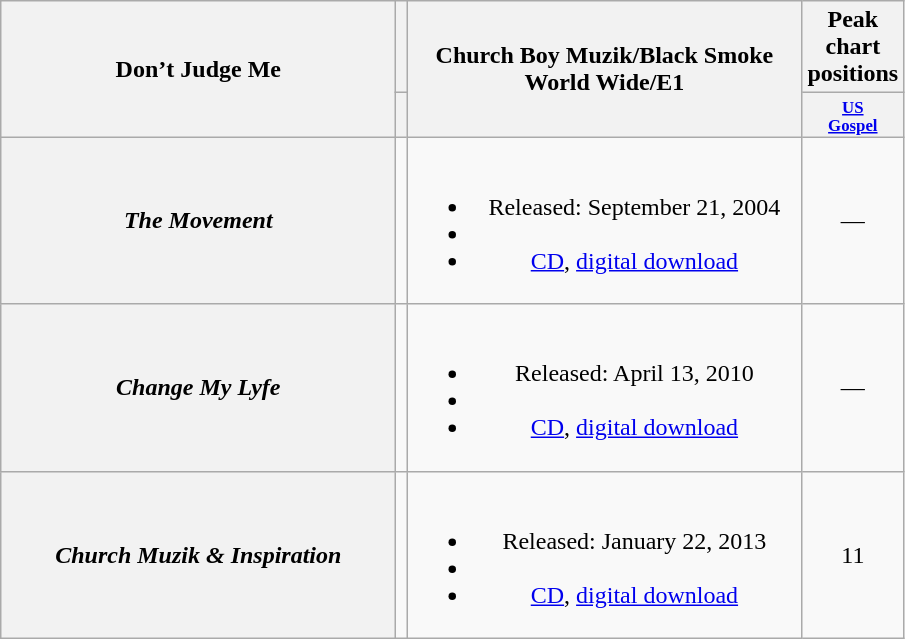<table class="wikitable plainrowheaders" style="text-align:center;">
<tr>
<th scope="col" rowspan="2" style="width:16em;">Don’t Judge Me</th>
<th></th>
<th scope="col" rowspan="2" style="width:16em;">Church Boy Muzik/Black Smoke World Wide/E1</th>
<th scope="col" colspan="2">Peak chart positions</th>
</tr>
<tr>
<th></th>
<th style="width:3em; font-size:70%"><a href='#'>US<br>Gospel</a></th>
</tr>
<tr>
<th scope="row"><em>The Movement</em></th>
<td></td>
<td><br><ul><li>Released: September 21, 2004</li><li></li><li><a href='#'>CD</a>, <a href='#'>digital download</a></li></ul></td>
<td>—</td>
</tr>
<tr>
<th scope="row"><em>Change My Lyfe</em></th>
<td></td>
<td><br><ul><li>Released: April 13, 2010</li><li></li><li><a href='#'>CD</a>, <a href='#'>digital download</a></li></ul></td>
<td>—</td>
</tr>
<tr>
<th scope="row"><em>Church Muzik & Inspiration</em></th>
<td></td>
<td><br><ul><li>Released: January 22, 2013</li><li></li><li><a href='#'>CD</a>, <a href='#'>digital download</a></li></ul></td>
<td>11</td>
</tr>
</table>
